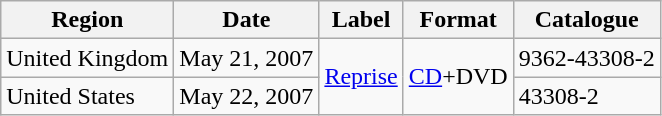<table class="wikitable">
<tr>
<th>Region</th>
<th>Date</th>
<th>Label</th>
<th>Format</th>
<th>Catalogue</th>
</tr>
<tr>
<td>United Kingdom</td>
<td>May 21, 2007</td>
<td rowspan="2"><a href='#'>Reprise</a></td>
<td rowspan="2"><a href='#'>CD</a>+DVD</td>
<td>9362-43308-2</td>
</tr>
<tr>
<td>United States</td>
<td>May 22, 2007</td>
<td>43308-2</td>
</tr>
</table>
